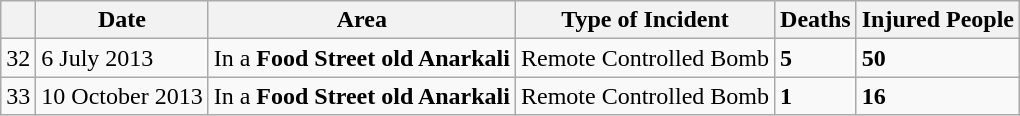<table class="wikitable sortable">
<tr>
<th></th>
<th>Date</th>
<th>Area</th>
<th>Type of Incident</th>
<th>Deaths</th>
<th>Injured People</th>
</tr>
<tr>
<td>32</td>
<td>6 July 2013 </td>
<td>In a <strong>Food Street old Anarkali</strong></td>
<td>Remote Controlled Bomb</td>
<td><strong>5</strong></td>
<td><strong>50</strong></td>
</tr>
<tr>
<td>33</td>
<td>10 October 2013 </td>
<td>In a <strong>Food Street old Anarkali</strong></td>
<td>Remote Controlled Bomb</td>
<td><strong>1</strong></td>
<td><strong>16</strong></td>
</tr>
</table>
